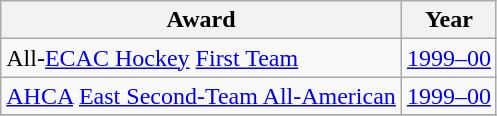<table class="wikitable">
<tr>
<th>Award</th>
<th>Year</th>
</tr>
<tr>
<td>All-<a href='#'>ECAC Hockey</a> <a href='#'>First Team</a></td>
<td><a href='#'>1999–00</a></td>
</tr>
<tr>
<td><a href='#'>AHCA</a> <a href='#'>East Second-Team All-American</a></td>
<td><a href='#'>1999–00</a></td>
</tr>
<tr>
</tr>
</table>
